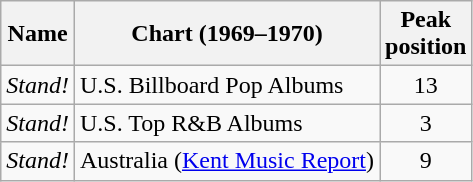<table class="wikitable" border="1">
<tr>
<th align="left">Name</th>
<th align="left">Chart (1969–1970)</th>
<th align="center">Peak<br>position</th>
</tr>
<tr>
<td><em>Stand!</em></td>
<td align="left">U.S. Billboard Pop Albums</td>
<td align="center">13</td>
</tr>
<tr>
<td><em>Stand!</em></td>
<td align="left">U.S. Top R&B Albums</td>
<td align="center">3</td>
</tr>
<tr>
<td><em>Stand!</em></td>
<td>Australia (<a href='#'>Kent Music Report</a>)</td>
<td align="center">9</td>
</tr>
</table>
